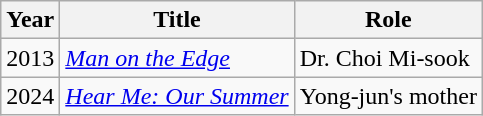<table class="wikitable sortable">
<tr>
<th>Year</th>
<th>Title</th>
<th>Role</th>
</tr>
<tr>
<td>2013</td>
<td><em><a href='#'>Man on the Edge</a></em></td>
<td>Dr. Choi Mi-sook</td>
</tr>
<tr>
<td>2024</td>
<td><em><a href='#'>Hear Me: Our Summer</a></em></td>
<td>Yong-jun's mother</td>
</tr>
</table>
